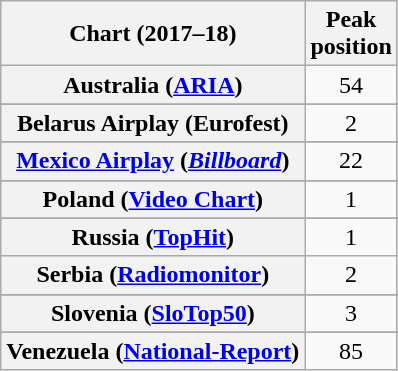<table class="wikitable sortable plainrowheaders" style="text-align:center">
<tr>
<th scope="col">Chart (2017–18)</th>
<th scope="col">Peak<br>position</th>
</tr>
<tr>
<th scope="row">Australia (<a href='#'>ARIA</a>)</th>
<td>54</td>
</tr>
<tr>
</tr>
<tr>
<th scope="row">Belarus Airplay (Eurofest)</th>
<td>2</td>
</tr>
<tr>
</tr>
<tr>
</tr>
<tr>
</tr>
<tr>
</tr>
<tr>
</tr>
<tr>
</tr>
<tr>
</tr>
<tr>
</tr>
<tr>
</tr>
<tr>
</tr>
<tr>
<th scope="row"><a href='#'>Mexico Airplay</a> (<em><a href='#'>Billboard</a></em>)</th>
<td>22</td>
</tr>
<tr>
</tr>
<tr>
</tr>
<tr>
<th scope="row">Poland (<a href='#'>Video Chart</a>)</th>
<td>1</td>
</tr>
<tr>
</tr>
<tr>
<th scope="row">Russia (<a href='#'>TopHit</a>)</th>
<td>1</td>
</tr>
<tr>
<th scope="row">Serbia (<a href='#'>Radiomonitor</a>)</th>
<td>2</td>
</tr>
<tr>
</tr>
<tr>
<th scope="row">Slovenia (<a href='#'>SloTop50</a>)</th>
<td>3</td>
</tr>
<tr>
</tr>
<tr>
</tr>
<tr>
<th scope="row">Venezuela (<a href='#'>National-Report</a>)</th>
<td>85</td>
</tr>
</table>
